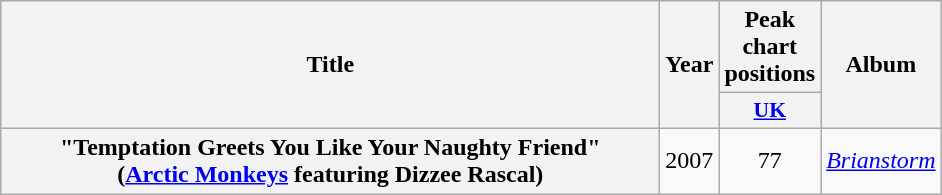<table class="wikitable plainrowheaders" style="text-align:center;" border="1">
<tr>
<th scope="col" rowspan="2" style="width:27em;">Title</th>
<th scope="col" rowspan="2" style="width:1em;">Year</th>
<th scope="col" colspan="1">Peak chart positions</th>
<th scope="col" rowspan="2">Album</th>
</tr>
<tr>
<th scope="col" style="width:2.5em;font-size:90%;"><a href='#'>UK</a><br></th>
</tr>
<tr>
<th scope="row">"Temptation Greets You Like Your Naughty Friend"<br><span>(<a href='#'>Arctic Monkeys</a> featuring Dizzee Rascal)</span></th>
<td>2007</td>
<td>77</td>
<td><em><a href='#'>Brianstorm</a></em></td>
</tr>
</table>
